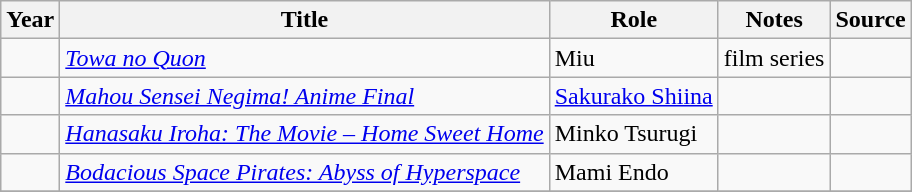<table class="wikitable sortable plainrowheaders">
<tr>
<th>Year</th>
<th>Title</th>
<th>Role</th>
<th class="unsortable">Notes</th>
<th class="unsortable">Source</th>
</tr>
<tr>
<td></td>
<td><em><a href='#'>Towa no Quon</a></em></td>
<td>Miu</td>
<td>film series</td>
<td></td>
</tr>
<tr>
<td></td>
<td><em><a href='#'>Mahou Sensei Negima! Anime Final</a></em></td>
<td><a href='#'>Sakurako Shiina</a></td>
<td></td>
<td></td>
</tr>
<tr>
<td></td>
<td><em><a href='#'>Hanasaku Iroha: The Movie – Home Sweet Home</a></em></td>
<td>Minko Tsurugi</td>
<td></td>
<td></td>
</tr>
<tr>
<td></td>
<td><em><a href='#'>Bodacious Space Pirates: Abyss of Hyperspace</a></em></td>
<td>Mami Endo</td>
<td></td>
<td></td>
</tr>
<tr>
</tr>
</table>
